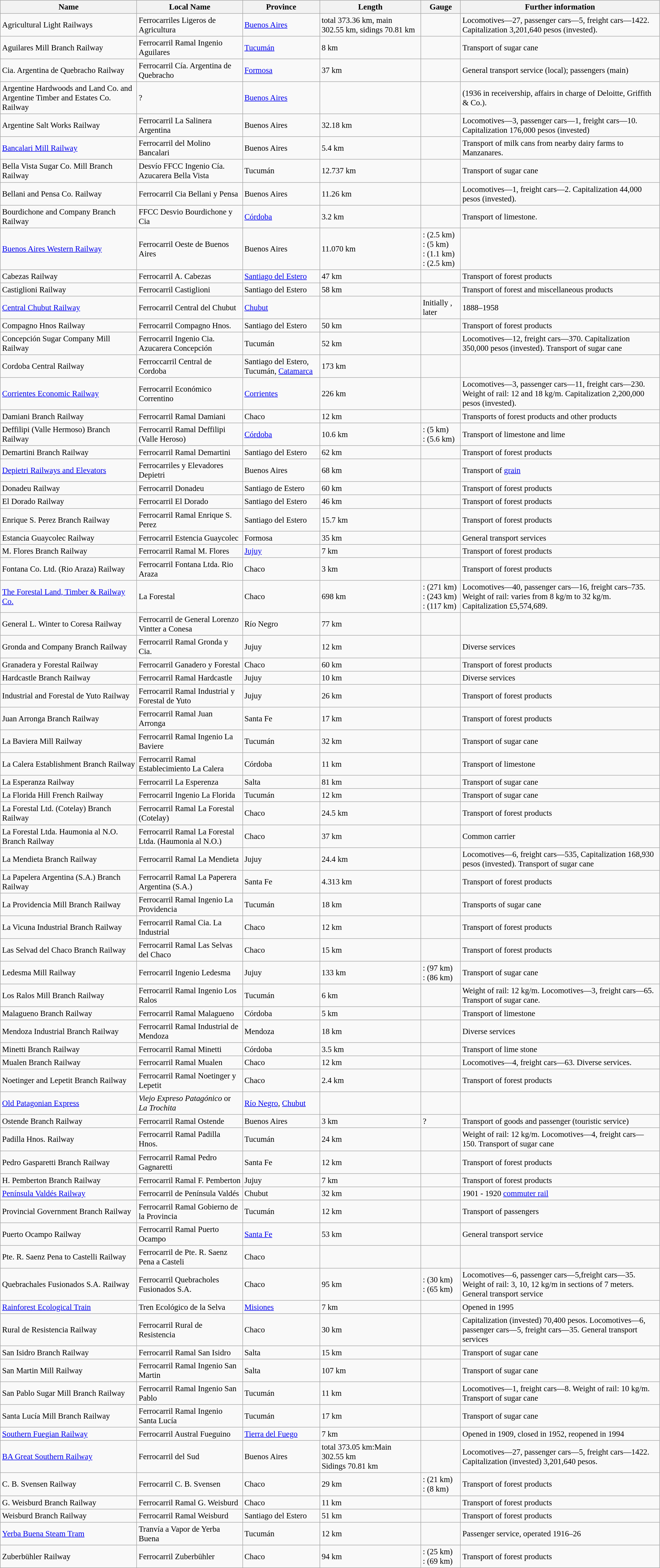<table class="wikitable sortable" style= "width:; font-size:95%">
<tr>
<th>Name</th>
<th>Local Name</th>
<th>Province</th>
<th>Length</th>
<th>Gauge</th>
<th>Further information</th>
</tr>
<tr>
<td>Agricultural Light Railways </td>
<td>Ferrocarriles Ligeros de Agricultura</td>
<td><a href='#'>Buenos Aires</a> </td>
<td>total 373.36 km, main 302.55 km, sidings 70.81 km</td>
<td></td>
<td>Locomotives—27, passenger cars—5, freight cars—1422. Capitalization 3,201,640 pesos (invested).</td>
</tr>
<tr>
<td>Aguilares Mill Branch Railway </td>
<td>Ferrocarril Ramal Ingenio Aguilares</td>
<td><a href='#'>Tucumán</a></td>
<td>8 km</td>
<td></td>
<td>Transport of sugar cane</td>
</tr>
<tr>
<td>Cia. Argentina de Quebracho Railway</td>
<td>Ferrocarril Cía. Argentina de Quebracho</td>
<td><a href='#'>Formosa</a></td>
<td>37 km</td>
<td></td>
<td>General transport service (local); passengers (main) </td>
</tr>
<tr>
<td>Argentine Hardwoods and Land Co. and Argentine Timber and Estates Co. Railway</td>
<td>?</td>
<td><a href='#'>Buenos Aires</a></td>
<td></td>
<td></td>
<td>(1936 in receivership, affairs in charge of Deloitte, Griffith & Co.).</td>
</tr>
<tr>
<td>Argentine Salt Works Railway</td>
<td>Ferrocarril La Salinera Argentina</td>
<td>Buenos Aires</td>
<td>32.18 km</td>
<td></td>
<td>Locomotives—3, passenger cars—1, freight cars—10. Capitalization 176,000 pesos (invested)</td>
</tr>
<tr>
<td><a href='#'>Bancalari Mill Railway</a></td>
<td>Ferrocarril del Molino Bancalari</td>
<td>Buenos Aires </td>
<td>5.4 km</td>
<td></td>
<td>Transport of milk cans from nearby dairy farms to Manzanares.</td>
</tr>
<tr>
<td>Bella Vista Sugar Co. Mill Branch Railway</td>
<td>Desvío FFCC Ingenio Cía. Azucarera Bella Vista</td>
<td>Tucumán</td>
<td>12.737 km</td>
<td></td>
<td>Transport of sugar cane</td>
</tr>
<tr>
<td>Bellani and Pensa Co. Railway</td>
<td>Ferrocarril Cia Bellani y Pensa</td>
<td>Buenos Aires</td>
<td>11.26 km</td>
<td></td>
<td>Locomotives—1, freight cars—2. Capitalization 44,000 pesos (invested).</td>
</tr>
<tr>
<td>Bourdichone and Company Branch Railway</td>
<td>FFCC Desvio Bourdichone y Cia</td>
<td><a href='#'>Córdoba</a></td>
<td>3.2 km</td>
<td></td>
<td>Transport of limestone.</td>
</tr>
<tr>
<td><a href='#'>Buenos Aires Western Railway</a></td>
<td>Ferrocarril Oeste de Buenos Aires</td>
<td>Buenos Aires </td>
<td>11.070 km</td>
<td>: (2.5 km)<br>: (5 km)<br>: (1.1 km)<br>: (2.5 km)</td>
<td></td>
</tr>
<tr>
<td>Cabezas Railway</td>
<td>Ferrocarril A. Cabezas</td>
<td><a href='#'>Santiago del Estero</a></td>
<td>47 km</td>
<td></td>
<td>Transport of forest products</td>
</tr>
<tr>
<td>Castiglioni Railway</td>
<td>Ferrocarril Castiglioni</td>
<td>Santiago del Estero</td>
<td>58 km</td>
<td></td>
<td>Transport of forest and miscellaneous products</td>
</tr>
<tr>
<td><a href='#'>Central Chubut Railway</a></td>
<td>Ferrocarril Central del Chubut</td>
<td><a href='#'>Chubut</a></td>
<td></td>
<td>Initially , later </td>
<td>1888–1958</td>
</tr>
<tr>
<td>Compagno Hnos Railway</td>
<td>Ferrocarril Compagno Hnos.</td>
<td>Santiago del Estero </td>
<td>50 km</td>
<td></td>
<td>Transport of forest products</td>
</tr>
<tr>
<td>Concepción Sugar Company Mill Railway</td>
<td>Ferrocarril Ingenio Cia. Azucarera Concepción </td>
<td>Tucumán </td>
<td>52 km</td>
<td></td>
<td>Locomotives—12, freight cars—370. Capitalization 350,000 pesos (invested). Transport of sugar cane</td>
</tr>
<tr>
<td>Cordoba Central Railway</td>
<td>Ferroccarril Central de Cordoba</td>
<td>Santiago del Estero, Tucumán, <a href='#'>Catamarca</a> </td>
<td>173 km</td>
<td></td>
<td></td>
</tr>
<tr>
<td><a href='#'>Corrientes Economic Railway</a></td>
<td>Ferrocarril Económico Correntino </td>
<td><a href='#'>Corrientes</a> </td>
<td>226 km</td>
<td></td>
<td>Locomotives—3, passenger cars—11, freight cars—230. Weight of rail: 12 and 18 kg/m. Capitalization 2,200,000 pesos (invested).</td>
</tr>
<tr>
<td>Damiani Branch Railway</td>
<td>Ferrocarril Ramal Damiani</td>
<td>Chaco</td>
<td>12 km</td>
<td></td>
<td>Transports of forest products and other products</td>
</tr>
<tr>
<td>Deffilipi (Valle Hermoso) Branch Railway</td>
<td>Ferrocarril Ramal Deffilipi (Valle Heroso)</td>
<td><a href='#'>Córdoba</a></td>
<td>10.6 km</td>
<td>: (5 km)<br>: (5.6 km)</td>
<td>Transport of limestone and lime</td>
</tr>
<tr>
<td>Demartini Branch Railway</td>
<td>Ferrocarril Ramal Demartini</td>
<td>Santiago del Estero</td>
<td>62 km</td>
<td></td>
<td>Transport of forest products</td>
</tr>
<tr>
<td><a href='#'>Depietri Railways and Elevators</a></td>
<td>Ferrocarriles y Elevadores Depietri</td>
<td>Buenos Aires</td>
<td>68 km</td>
<td></td>
<td>Transport of <a href='#'>grain</a></td>
</tr>
<tr>
<td>Donadeu Railway</td>
<td>Ferrocarril Donadeu</td>
<td>Santiago de Estero</td>
<td>60 km</td>
<td></td>
<td>Transport of forest products</td>
</tr>
<tr>
<td>El Dorado Railway</td>
<td>Ferrocarril El Dorado</td>
<td>Santiago del Estero</td>
<td>46 km</td>
<td></td>
<td>Transport of forest products</td>
</tr>
<tr>
<td>Enrique S. Perez Branch Railway</td>
<td>Ferrocarril Ramal Enrique S. Perez</td>
<td>Santiago del Estero</td>
<td>15.7 km</td>
<td></td>
<td>Transport of forest products</td>
</tr>
<tr>
<td>Estancia Guaycolec Railway</td>
<td>Ferrocarril Estencia Guaycolec</td>
<td>Formosa</td>
<td>35 km</td>
<td></td>
<td>General transport services</td>
</tr>
<tr>
<td>M. Flores Branch Railway</td>
<td>Ferrocarril Ramal M. Flores</td>
<td><a href='#'>Jujuy</a></td>
<td>7 km</td>
<td></td>
<td>Transport of forest products</td>
</tr>
<tr>
<td>Fontana Co. Ltd. (Rio Araza) Railway</td>
<td>Ferrocarril Fontana Ltda. Rio Araza</td>
<td>Chaco</td>
<td>3 km</td>
<td></td>
<td>Transport of forest products</td>
</tr>
<tr>
<td><a href='#'>The Forestal Land, Timber & Railway Co.</a> </td>
<td>La Forestal</td>
<td>Chaco</td>
<td>698 km </td>
<td>: (271 km)<br>: (243 km)<br>: (117 km)</td>
<td>Locomotives—40, passenger cars—16, freight cars–735. Weight of rail: varies from 8 kg/m to 32 kg/m. Capitalization £5,574,689.</td>
</tr>
<tr>
<td>General L. Winter to Coresa Railway</td>
<td>Ferrocarril de General Lorenzo Vintter a Conesa </td>
<td>Río Negro</td>
<td>77 km</td>
<td></td>
<td></td>
</tr>
<tr>
<td>Gronda and Company Branch Railway</td>
<td>Ferrocarril Ramal Gronda y Cia.</td>
<td>Jujuy</td>
<td>12 km</td>
<td></td>
<td>Diverse services</td>
</tr>
<tr>
<td>Granadera y Forestal Railway</td>
<td>Ferrocarril Ganadero y Forestal</td>
<td>Chaco</td>
<td>60 km</td>
<td></td>
<td>Transport of forest products</td>
</tr>
<tr>
<td>Hardcastle Branch Railway</td>
<td>Ferrocarril Ramal Hardcastle</td>
<td>Jujuy</td>
<td>10 km</td>
<td></td>
<td>Diverse services</td>
</tr>
<tr>
<td>Industrial and Forestal de Yuto Railway</td>
<td>Ferrocarril Ramal Industrial y Forestal de Yuto</td>
<td>Jujuy</td>
<td>26 km</td>
<td></td>
<td>Transport of forest products</td>
</tr>
<tr>
<td>Juan Arronga Branch Railway</td>
<td>Ferrocarril Ramal Juan Arronga</td>
<td>Santa Fe</td>
<td>17 km</td>
<td></td>
<td>Transport of forest products</td>
</tr>
<tr>
<td>La Baviera Mill Railway</td>
<td>Ferrocarril Ramal Ingenio La Baviere</td>
<td>Tucumán</td>
<td>32 km</td>
<td></td>
<td>Transport of sugar cane </td>
</tr>
<tr ->
<td>La Calera Establishment Branch Railway</td>
<td>Ferrocarril Ramal Establecimiento La Calera</td>
<td>Córdoba</td>
<td>11 km</td>
<td></td>
<td>Transport of limestone</td>
</tr>
<tr>
<td>La Esperanza Railway</td>
<td>Ferrocarril La Esperenza</td>
<td>Salta</td>
<td>81 km</td>
<td></td>
<td>Transport of sugar cane</td>
</tr>
<tr>
<td>La Florida Hill French Railway</td>
<td>Ferrocarril Ingenio La Florida</td>
<td>Tucumán</td>
<td>12 km</td>
<td></td>
<td>Transport of sugar cane</td>
</tr>
<tr>
<td>La Forestal Ltd. (Cotelay) Branch Railway</td>
<td>Ferrocarril Ramal La Forestal (Cotelay)</td>
<td>Chaco</td>
<td>24.5 km</td>
<td></td>
<td>Transport of forest products</td>
</tr>
<tr>
<td>La Forestal Ltda. Haumonia al N.O. Branch Railway</td>
<td>Ferrocarril Ramal La Forestal Ltda. (Haumonia al N.O.)</td>
<td>Chaco</td>
<td>37 km</td>
<td></td>
<td>Common carrier</td>
</tr>
<tr>
<td>La Mendieta Branch Railway</td>
<td>Ferrocarril Ramal La Mendieta</td>
<td>Jujuy</td>
<td>24.4 km</td>
<td></td>
<td>Locomotives—6, freight cars—535, Capitalization 168,930 pesos (invested). Transport of sugar cane</td>
</tr>
<tr>
<td>La Papelera Argentina (S.A.) Branch Railway</td>
<td>Ferrocarril Ramal La Paperera Argentina (S.A.)</td>
<td>Santa Fe</td>
<td>4.313 km</td>
<td></td>
<td>Transport of forest products</td>
</tr>
<tr>
<td>La Providencia Mill Branch Railway</td>
<td>Ferrocarril Ramal Ingenio La Providencia</td>
<td>Tucumán</td>
<td>18 km</td>
<td></td>
<td>Transports of sugar cane</td>
</tr>
<tr>
<td>La Vicuna Industrial Branch Railway</td>
<td>Ferrocarril Ramal Cia. La Industrial</td>
<td>Chaco</td>
<td>12 km</td>
<td></td>
<td>Transport of forest products</td>
</tr>
<tr>
<td>Las Selvad del Chaco Branch Railway</td>
<td>Ferrocarril Ramal Las Selvas del Chaco</td>
<td>Chaco</td>
<td>15 km</td>
<td></td>
<td>Transport of forest products</td>
</tr>
<tr>
<td>Ledesma Mill Railway</td>
<td>Ferrocarril Ingenio Ledesma</td>
<td>Jujuy </td>
<td>133 km</td>
<td>: (97 km)<br>: (86 km)</td>
<td>Transport of sugar cane</td>
</tr>
<tr>
<td>Los Ralos Mill Branch Railway</td>
<td>Ferrocarril Ramal Ingenio Los Ralos</td>
<td>Tucumán</td>
<td>6 km</td>
<td></td>
<td>Weight of rail: 12 kg/m. Locomotives—3, freight cars—65. Transport of sugar cane.</td>
</tr>
<tr>
<td>Malagueno Branch Railway</td>
<td>Ferrocarril Ramal Malagueno</td>
<td>Córdoba</td>
<td>5 km</td>
<td></td>
<td>Transport of limestone</td>
</tr>
<tr>
<td>Mendoza Industrial Branch Railway</td>
<td>Ferrocarril Ramal Industrial de Mendoza</td>
<td>Mendoza</td>
<td>18 km</td>
<td></td>
<td>Diverse services</td>
</tr>
<tr>
<td>Minetti Branch Railway</td>
<td>Ferrocarril Ramal Minetti</td>
<td>Córdoba</td>
<td>3.5 km</td>
<td></td>
<td>Transport of lime stone</td>
</tr>
<tr>
<td>Mualen Branch Railway</td>
<td>Ferrocarril Ramal Mualen</td>
<td>Chaco </td>
<td>12 km</td>
<td></td>
<td>Locomotives—4, freight cars—63. Diverse services.</td>
</tr>
<tr>
<td>Noetinger and Lepetit Branch Railway</td>
<td>Ferrocarril Ramal Noetinger y Lepetit</td>
<td>Chaco</td>
<td>2.4 km</td>
<td></td>
<td>Transport of forest products</td>
</tr>
<tr>
<td><a href='#'>Old Patagonian Express</a></td>
<td><em>Viejo Expreso Patagónico</em> or <em>La Trochita</em></td>
<td><a href='#'>Río Negro</a>, <a href='#'>Chubut</a></td>
<td></td>
<td></td>
<td></td>
</tr>
<tr>
<td>Ostende Branch Railway </td>
<td>Ferrocarril Ramal Ostende</td>
<td>Buenos Aires</td>
<td>3 km</td>
<td>?</td>
<td>Transport of goods and passenger (touristic service) </td>
</tr>
<tr>
<td>Padilla Hnos. Railway</td>
<td>Ferrocarril Ramal Padilla Hnos.</td>
<td>Tucumán</td>
<td>24 km</td>
<td></td>
<td>Weight of rail: 12 kg/m. Locomotives—4, freight cars—150. Transport of sugar cane</td>
</tr>
<tr>
<td>Pedro Gasparetti Branch Railway</td>
<td>Ferrocarril Ramal Pedro Gagnaretti</td>
<td>Santa Fe</td>
<td>12 km</td>
<td></td>
<td>Transport of forest products</td>
</tr>
<tr>
<td>H. Pemberton Branch Railway</td>
<td>Ferrocarril Ramal F. Pemberton</td>
<td>Jujuy</td>
<td>7 km</td>
<td></td>
<td>Transport of forest products</td>
</tr>
<tr>
<td><a href='#'>Península Valdés Railway</a></td>
<td>Ferrocarril de Península Valdés</td>
<td>Chubut</td>
<td>32 km</td>
<td></td>
<td>1901 - 1920 <a href='#'>commuter rail</a></td>
</tr>
<tr>
<td>Provincial Government Branch Railway</td>
<td>Ferrocarril Ramal Gobierno de la Provincia</td>
<td>Tucumán</td>
<td>12 km</td>
<td></td>
<td>Transport of passengers</td>
</tr>
<tr>
<td>Puerto Ocampo Railway</td>
<td>Ferrocarril Ramal Puerto Ocampo</td>
<td><a href='#'>Santa Fe</a></td>
<td>53 km</td>
<td></td>
<td>General transport service</td>
</tr>
<tr>
<td>Pte. R. Saenz Pena to Castelli Railway</td>
<td>Ferrocarril de Pte. R. Saenz Pena a Casteli </td>
<td>Chaco</td>
<td></td>
<td></td>
<td></td>
</tr>
<tr>
<td>Quebrachales Fusionados S.A. Railway</td>
<td>Ferrocarril Quebracholes Fusionados S.A.</td>
<td>Chaco </td>
<td>95 km</td>
<td>: (30 km)<br>: (65 km)</td>
<td>Locomotives—6, passenger cars—5,freight cars—35. Weight of rail: 3, 10, 12 kg/m in sections of 7 meters. General transport service</td>
</tr>
<tr>
<td><a href='#'>Rainforest Ecological Train</a></td>
<td>Tren Ecológico de la Selva</td>
<td><a href='#'>Misiones</a> </td>
<td>7 km</td>
<td></td>
<td>Opened in 1995</td>
</tr>
<tr>
<td>Rural de Resistencia Railway</td>
<td>Ferrocarril Rural de Resistencia</td>
<td>Chaco</td>
<td>30 km</td>
<td></td>
<td>Capitalization (invested) 70,400 pesos. Locomotives—6, passenger cars—5, freight cars—35. General transport services</td>
</tr>
<tr>
<td>San Isidro Branch Railway</td>
<td>Ferrocarril Ramal San Isidro</td>
<td>Salta</td>
<td>15 km</td>
<td></td>
<td>Transport of sugar cane</td>
</tr>
<tr>
<td>San Martin Mill Railway</td>
<td>Ferrocarril Ramal Ingenio San Martin</td>
<td>Salta </td>
<td>107 km</td>
<td></td>
<td>Transport of sugar cane</td>
</tr>
<tr>
<td>San Pablo Sugar Mill Branch Railway</td>
<td>Ferrocarril Ramal Ingenio San Pablo</td>
<td>Tucumán </td>
<td>11 km</td>
<td></td>
<td>Locomotives—1, freight cars—8. Weight of rail: 10 kg/m. Transport of sugar cane</td>
</tr>
<tr>
<td>Santa Lucía Mill Branch Railway</td>
<td>Ferrocarril Ramal Ingenio Santa Lucía</td>
<td>Tucumán</td>
<td>17 km</td>
<td></td>
<td>Transport of sugar cane</td>
</tr>
<tr>
<td><a href='#'>Southern Fuegian Railway</a></td>
<td>Ferrocarril Austral Fueguino</td>
<td><a href='#'>Tierra del Fuego</a></td>
<td>7 km</td>
<td></td>
<td>Opened in 1909, closed in 1952, reopened in 1994</td>
</tr>
<tr>
<td><a href='#'>BA Great Southern Railway</a></td>
<td>Ferrocarril del Sud</td>
<td>Buenos Aires </td>
<td>total 373.05 km:Main 302.55 km<br>Sidings 70.81 km</td>
<td></td>
<td>Locomotives—27, passenger cars—5, freight cars—1422. Capitalization (invested) 3,201,640 pesos.<br></td>
</tr>
<tr>
<td>C. B. Svensen Railway</td>
<td>Ferrocarril C. B. Svensen</td>
<td>Chaco</td>
<td>29 km</td>
<td>: (21 km)<br>: (8 km)</td>
<td>Transport of forest products</td>
</tr>
<tr>
<td>G. Weisburd Branch Railway</td>
<td>Ferrocarril Ramal G. Weisburd</td>
<td>Chaco</td>
<td>11 km</td>
<td></td>
<td>Transport of forest products</td>
</tr>
<tr>
<td>Weisburd Branch Railway</td>
<td>Ferrocarril Ramal Weisburd</td>
<td>Santiago del Estero</td>
<td>51 km</td>
<td></td>
<td>Transport of forest products</td>
</tr>
<tr>
<td><a href='#'>Yerba Buena Steam Tram</a></td>
<td>Tranvía a Vapor de Yerba Buena</td>
<td>Tucumán</td>
<td>12 km</td>
<td></td>
<td>Passenger service, operated 1916–26 </td>
</tr>
<tr>
<td>Zuberbühler Railway</td>
<td>Ferrocarril Zuberbühler</td>
<td>Chaco</td>
<td>94 km</td>
<td>: (25 km)<br>: (69 km)</td>
<td>Transport of forest products</td>
</tr>
</table>
